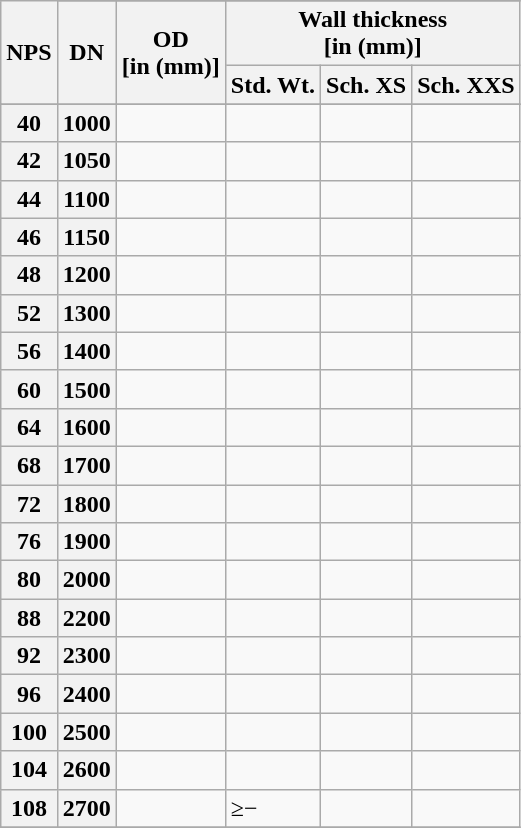<table class="wikitable">
<tr>
<th rowspan="3">NPS</th>
</tr>
<tr>
<th rowspan="2">DN</th>
<th rowspan="2">OD<br>[in (mm)]</th>
<th colspan="3">Wall thickness<br>[in (mm)]</th>
</tr>
<tr>
<th>Std. Wt.</th>
<th>Sch. XS</th>
<th>Sch. XXS</th>
</tr>
<tr>
</tr>
<tr>
<th>40</th>
<th>1000</th>
<td></td>
<td></td>
<td></td>
<td></td>
</tr>
<tr>
<th>42</th>
<th>1050</th>
<td></td>
<td></td>
<td></td>
<td></td>
</tr>
<tr>
<th>44</th>
<th>1100</th>
<td></td>
<td></td>
<td></td>
<td></td>
</tr>
<tr>
<th>46</th>
<th>1150</th>
<td></td>
<td></td>
<td></td>
<td></td>
</tr>
<tr>
<th>48</th>
<th>1200</th>
<td></td>
<td></td>
<td></td>
<td></td>
</tr>
<tr>
<th>52</th>
<th>1300</th>
<td></td>
<td></td>
<td></td>
<td></td>
</tr>
<tr>
<th>56</th>
<th>1400</th>
<td></td>
<td></td>
<td></td>
<td></td>
</tr>
<tr>
<th>60</th>
<th>1500</th>
<td></td>
<td></td>
<td></td>
<td></td>
</tr>
<tr>
<th>64</th>
<th>1600</th>
<td></td>
<td></td>
<td></td>
<td></td>
</tr>
<tr>
<th>68</th>
<th>1700</th>
<td></td>
<td></td>
<td></td>
<td></td>
</tr>
<tr>
<th>72</th>
<th>1800</th>
<td></td>
<td></td>
<td></td>
<td></td>
</tr>
<tr>
<th>76</th>
<th>1900</th>
<td></td>
<td></td>
<td></td>
<td></td>
</tr>
<tr>
<th>80</th>
<th>2000</th>
<td></td>
<td></td>
<td></td>
<td></td>
</tr>
<tr>
<th>88</th>
<th>2200</th>
<td></td>
<td></td>
<td></td>
<td></td>
</tr>
<tr>
<th>92</th>
<th>2300</th>
<td></td>
<td></td>
<td></td>
<td></td>
</tr>
<tr>
<th>96</th>
<th>2400</th>
<td></td>
<td></td>
<td></td>
<td></td>
</tr>
<tr>
<th>100</th>
<th>2500</th>
<td></td>
<td></td>
<td></td>
<td></td>
</tr>
<tr>
<th>104</th>
<th>2600</th>
<td></td>
<td></td>
<td></td>
<td></td>
</tr>
<tr>
<th>108</th>
<th>2700</th>
<td></td>
<td>≥−</td>
<td></td>
<td></td>
</tr>
<tr>
</tr>
</table>
